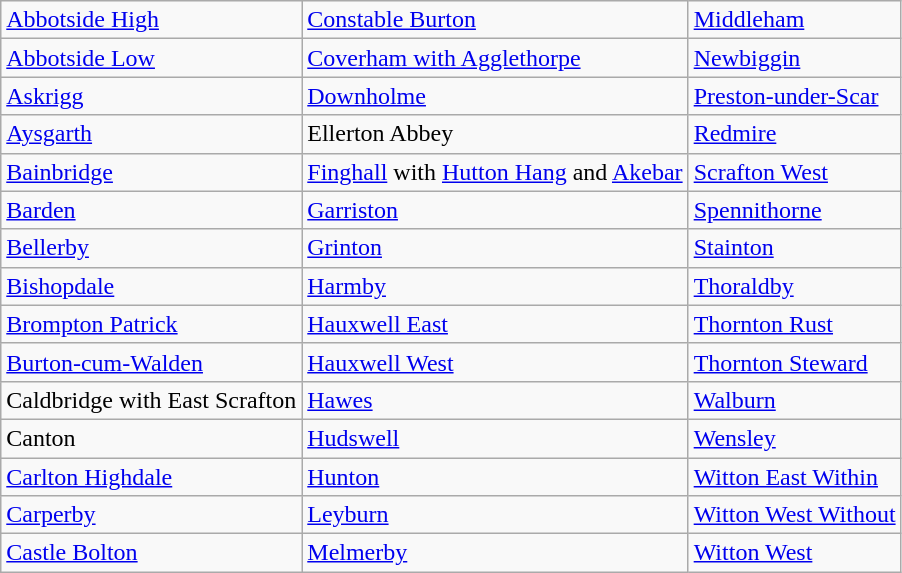<table class="wikitable">
<tr>
<td><a href='#'>Abbotside High</a></td>
<td><a href='#'>Constable Burton</a></td>
<td><a href='#'>Middleham</a></td>
</tr>
<tr>
<td><a href='#'>Abbotside Low</a></td>
<td><a href='#'>Coverham with Agglethorpe</a></td>
<td><a href='#'>Newbiggin</a></td>
</tr>
<tr>
<td><a href='#'>Askrigg</a></td>
<td><a href='#'>Downholme</a></td>
<td><a href='#'>Preston-under-Scar</a></td>
</tr>
<tr>
<td><a href='#'>Aysgarth</a></td>
<td>Ellerton Abbey</td>
<td><a href='#'>Redmire</a></td>
</tr>
<tr>
<td><a href='#'>Bainbridge</a></td>
<td><a href='#'>Finghall</a> with <a href='#'>Hutton Hang</a> and <a href='#'>Akebar</a></td>
<td><a href='#'>Scrafton West</a></td>
</tr>
<tr>
<td><a href='#'>Barden</a></td>
<td><a href='#'>Garriston</a></td>
<td><a href='#'>Spennithorne</a></td>
</tr>
<tr>
<td><a href='#'>Bellerby</a></td>
<td><a href='#'>Grinton</a></td>
<td><a href='#'>Stainton</a></td>
</tr>
<tr>
<td><a href='#'>Bishopdale</a></td>
<td><a href='#'>Harmby</a></td>
<td><a href='#'>Thoraldby</a></td>
</tr>
<tr>
<td><a href='#'>Brompton Patrick</a></td>
<td><a href='#'>Hauxwell East</a></td>
<td><a href='#'>Thornton Rust</a></td>
</tr>
<tr>
<td><a href='#'>Burton-cum-Walden</a></td>
<td><a href='#'>Hauxwell West</a></td>
<td><a href='#'>Thornton Steward</a></td>
</tr>
<tr>
<td>Caldbridge with East Scrafton</td>
<td><a href='#'>Hawes</a></td>
<td><a href='#'>Walburn</a></td>
</tr>
<tr>
<td>Canton</td>
<td><a href='#'>Hudswell</a></td>
<td><a href='#'>Wensley</a></td>
</tr>
<tr>
<td><a href='#'>Carlton Highdale</a></td>
<td><a href='#'>Hunton</a></td>
<td><a href='#'>Witton East Within</a></td>
</tr>
<tr>
<td><a href='#'>Carperby</a></td>
<td><a href='#'>Leyburn</a></td>
<td><a href='#'>Witton West Without</a></td>
</tr>
<tr>
<td><a href='#'>Castle Bolton</a></td>
<td><a href='#'>Melmerby</a></td>
<td><a href='#'>Witton West</a></td>
</tr>
</table>
